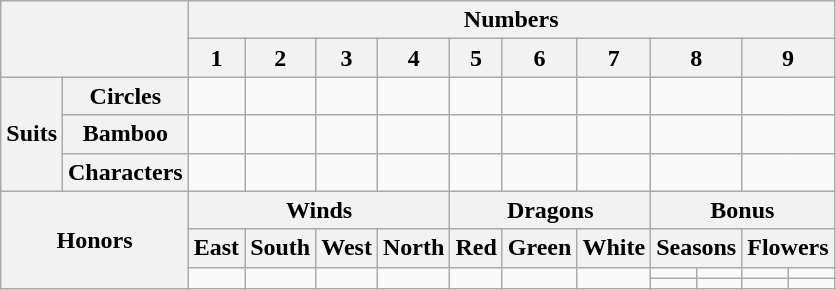<table class="wikitable">
<tr>
<th colspan=2 rowspan=2></th>
<th colspan=11>Numbers</th>
</tr>
<tr>
<th>1</th>
<th>2</th>
<th>3</th>
<th>4</th>
<th>5</th>
<th>6</th>
<th>7</th>
<th colspan=2>8</th>
<th colspan=2>9</th>
</tr>
<tr>
<th rowspan=3>Suits</th>
<th>Circles</th>
<td></td>
<td></td>
<td></td>
<td></td>
<td></td>
<td></td>
<td></td>
<td colspan=2></td>
<td colspan=2></td>
</tr>
<tr>
<th>Bamboo</th>
<td></td>
<td></td>
<td></td>
<td></td>
<td></td>
<td></td>
<td></td>
<td colspan=2></td>
<td colspan=2></td>
</tr>
<tr>
<th>Characters</th>
<td></td>
<td></td>
<td></td>
<td></td>
<td></td>
<td></td>
<td></td>
<td colspan=2></td>
<td colspan=2></td>
</tr>
<tr>
<th colspan=2 rowspan=4>Honors</th>
<th colspan=4>Winds</th>
<th colspan=3>Dragons</th>
<th colspan=4>Bonus</th>
</tr>
<tr>
<th>East</th>
<th>South</th>
<th>West</th>
<th>North</th>
<th>Red</th>
<th>Green</th>
<th>White</th>
<th colspan=2>Seasons</th>
<th colspan=2>Flowers</th>
</tr>
<tr>
<td rowspan=2></td>
<td rowspan=2></td>
<td rowspan=2></td>
<td rowspan=2></td>
<td rowspan=2></td>
<td rowspan=2></td>
<td rowspan=2></td>
<td></td>
<td></td>
<td></td>
<td></td>
</tr>
<tr>
<td></td>
<td></td>
<td></td>
<td></td>
</tr>
</table>
